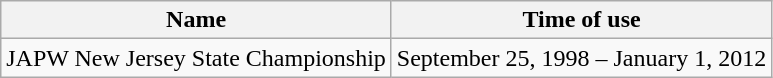<table class="wikitable" border="1">
<tr>
<th>Name</th>
<th>Time of use</th>
</tr>
<tr>
<td>JAPW New Jersey State Championship</td>
<td>September 25, 1998 – January 1, 2012</td>
</tr>
</table>
